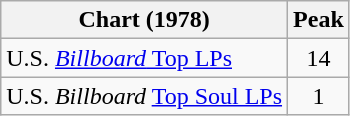<table class="wikitable">
<tr>
<th>Chart (1978)</th>
<th>Peak<br></th>
</tr>
<tr>
<td>U.S. <a href='#'><em>Billboard</em> Top LPs</a></td>
<td align="center">14</td>
</tr>
<tr>
<td>U.S. <em>Billboard</em> <a href='#'>Top Soul LPs</a></td>
<td align="center">1</td>
</tr>
</table>
